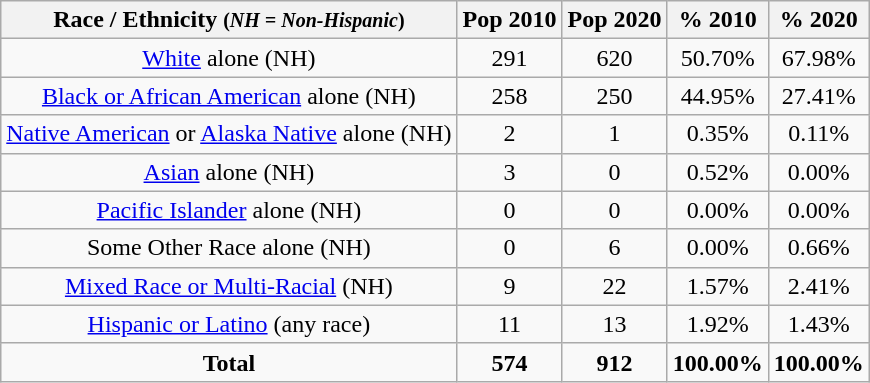<table class="wikitable" style="text-align:center;">
<tr>
<th>Race / Ethnicity <small>(<em>NH = Non-Hispanic</em>)</small></th>
<th>Pop 2010</th>
<th>Pop 2020</th>
<th>% 2010</th>
<th>% 2020</th>
</tr>
<tr>
<td><a href='#'>White</a> alone (NH)</td>
<td>291</td>
<td>620</td>
<td>50.70%</td>
<td>67.98%</td>
</tr>
<tr>
<td><a href='#'>Black or African American</a> alone (NH)</td>
<td>258</td>
<td>250</td>
<td>44.95%</td>
<td>27.41%</td>
</tr>
<tr>
<td><a href='#'>Native American</a> or <a href='#'>Alaska Native</a> alone (NH)</td>
<td>2</td>
<td>1</td>
<td>0.35%</td>
<td>0.11%</td>
</tr>
<tr>
<td><a href='#'>Asian</a> alone (NH)</td>
<td>3</td>
<td>0</td>
<td>0.52%</td>
<td>0.00%</td>
</tr>
<tr>
<td><a href='#'>Pacific Islander</a> alone (NH)</td>
<td>0</td>
<td>0</td>
<td>0.00%</td>
<td>0.00%</td>
</tr>
<tr>
<td>Some Other Race alone (NH)</td>
<td>0</td>
<td>6</td>
<td>0.00%</td>
<td>0.66%</td>
</tr>
<tr>
<td><a href='#'>Mixed Race or Multi-Racial</a> (NH)</td>
<td>9</td>
<td>22</td>
<td>1.57%</td>
<td>2.41%</td>
</tr>
<tr>
<td><a href='#'>Hispanic or Latino</a> (any race)</td>
<td>11</td>
<td>13</td>
<td>1.92%</td>
<td>1.43%</td>
</tr>
<tr>
<td><strong>Total</strong></td>
<td><strong>574</strong></td>
<td><strong>912</strong></td>
<td><strong>100.00%</strong></td>
<td><strong>100.00%</strong></td>
</tr>
</table>
